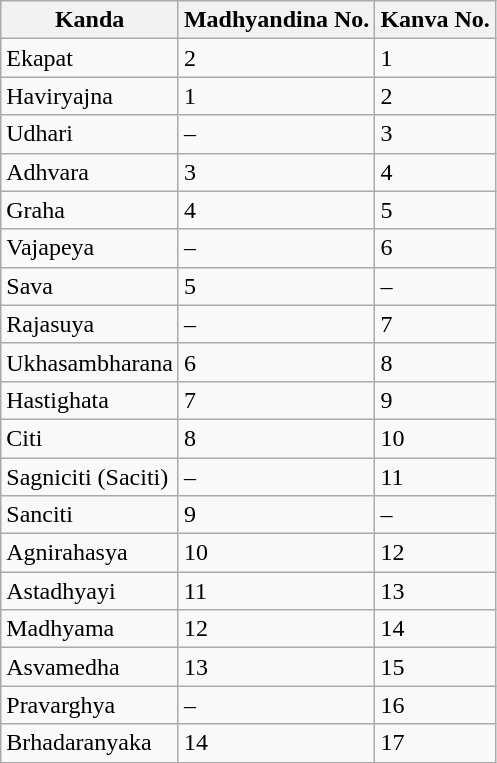<table class="wikitable sortable">
<tr>
<th>Kanda</th>
<th>Madhyandina No.</th>
<th>Kanva No.</th>
</tr>
<tr>
<td>Ekapat</td>
<td>2</td>
<td>1</td>
</tr>
<tr>
<td>Haviryajna</td>
<td>1</td>
<td>2</td>
</tr>
<tr>
<td>Udhari</td>
<td>–</td>
<td>3</td>
</tr>
<tr>
<td>Adhvara</td>
<td>3</td>
<td>4</td>
</tr>
<tr>
<td>Graha</td>
<td>4</td>
<td>5</td>
</tr>
<tr>
<td>Vajapeya</td>
<td>–</td>
<td>6</td>
</tr>
<tr>
<td>Sava</td>
<td>5</td>
<td>–</td>
</tr>
<tr>
<td>Rajasuya</td>
<td>–</td>
<td>7</td>
</tr>
<tr>
<td>Ukhasambharana</td>
<td>6</td>
<td>8</td>
</tr>
<tr>
<td>Hastighata</td>
<td>7</td>
<td>9</td>
</tr>
<tr>
<td>Citi</td>
<td>8</td>
<td>10</td>
</tr>
<tr>
<td>Sagniciti (Saciti)</td>
<td>–</td>
<td>11</td>
</tr>
<tr>
<td>Sanciti</td>
<td>9</td>
<td>–</td>
</tr>
<tr>
<td>Agnirahasya</td>
<td>10</td>
<td>12</td>
</tr>
<tr>
<td>Astadhyayi</td>
<td>11</td>
<td>13</td>
</tr>
<tr>
<td>Madhyama</td>
<td>12</td>
<td>14</td>
</tr>
<tr>
<td>Asvamedha</td>
<td>13</td>
<td>15</td>
</tr>
<tr>
<td>Pravarghya</td>
<td>–</td>
<td>16</td>
</tr>
<tr>
<td>Brhadaranyaka</td>
<td>14</td>
<td>17</td>
</tr>
</table>
